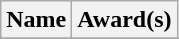<table class="wikitable sortable" border="1">
<tr>
<th>Name</th>
<th>Award(s)</th>
</tr>
<tr>
</tr>
</table>
